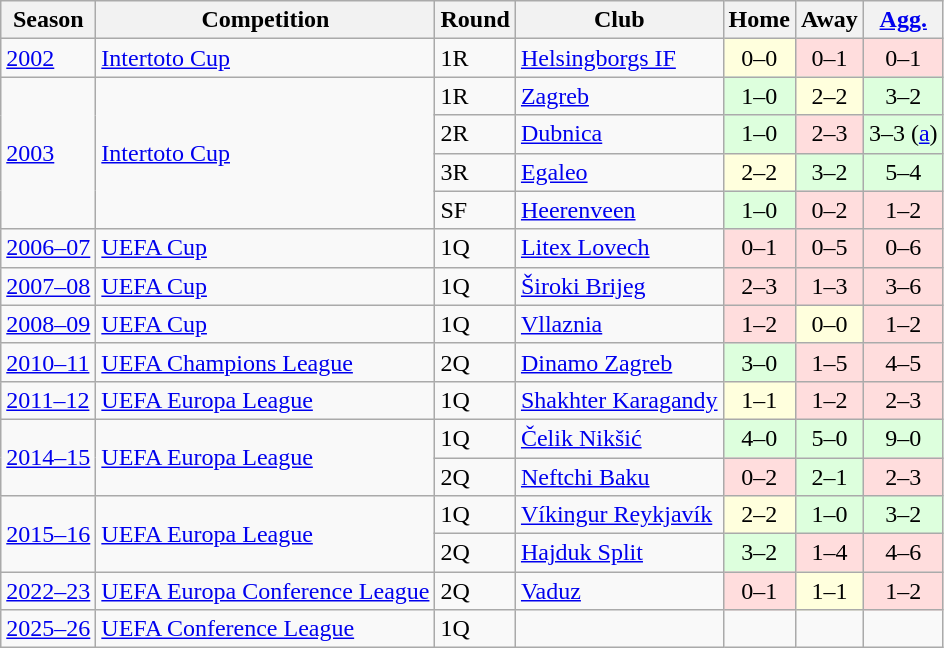<table class="wikitable">
<tr>
<th>Season</th>
<th>Competition</th>
<th>Round</th>
<th>Club</th>
<th>Home</th>
<th>Away</th>
<th><a href='#'>Agg.</a></th>
</tr>
<tr>
<td><a href='#'>2002</a></td>
<td><a href='#'>Intertoto Cup</a></td>
<td>1R</td>
<td> <a href='#'>Helsingborgs IF</a></td>
<td style="text-align:center;" bgcolor="#FFFFDD">0–0</td>
<td style="text-align:center;" bgcolor="#FFDDDD">0–1</td>
<td style="text-align:center;" bgcolor="#FFDDDD">0–1</td>
</tr>
<tr>
<td rowspan=4><a href='#'>2003</a></td>
<td rowspan=4><a href='#'>Intertoto Cup</a></td>
<td>1R</td>
<td> <a href='#'>Zagreb</a></td>
<td style="text-align:center;" bgcolor="#DDFFDD">1–0</td>
<td style="text-align:center;" bgcolor="#FFFFDD">2–2</td>
<td style="text-align:center;" bgcolor="#DDFFDD">3–2</td>
</tr>
<tr>
<td>2R</td>
<td> <a href='#'>Dubnica</a></td>
<td style="text-align:center;" bgcolor="#DDFFDD">1–0</td>
<td style="text-align:center;" bgcolor="#FFDDDD">2–3</td>
<td style="text-align:center;" bgcolor="#DDFFDD">3–3 (<a href='#'>a</a>)</td>
</tr>
<tr>
<td>3R</td>
<td> <a href='#'>Egaleo</a></td>
<td style="text-align:center;" bgcolor="#FFFFDD">2–2</td>
<td style="text-align:center;" bgcolor="#DDFFDD">3–2</td>
<td style="text-align:center;" bgcolor="#DDFFDD">5–4</td>
</tr>
<tr>
<td>SF</td>
<td> <a href='#'>Heerenveen</a></td>
<td style="text-align:center;" bgcolor="#DDFFDD">1–0</td>
<td style="text-align:center;" bgcolor="#FFDDDD">0–2</td>
<td style="text-align:center;" bgcolor="#FFDDDD">1–2</td>
</tr>
<tr>
<td><a href='#'>2006–07</a></td>
<td><a href='#'>UEFA Cup</a></td>
<td>1Q</td>
<td> <a href='#'>Litex Lovech</a></td>
<td style="text-align:center;" bgcolor="#FFDDDD">0–1</td>
<td style="text-align:center;" bgcolor="#FFDDDD">0–5</td>
<td style="text-align:center;" bgcolor="#FFDDDD">0–6</td>
</tr>
<tr>
<td><a href='#'>2007–08</a></td>
<td><a href='#'>UEFA Cup</a></td>
<td>1Q</td>
<td> <a href='#'>Široki Brijeg</a></td>
<td style="text-align:center;" bgcolor="#FFDDDD">2–3</td>
<td style="text-align:center;" bgcolor="#FFDDDD">1–3</td>
<td style="text-align:center;" bgcolor="#FFDDDD">3–6</td>
</tr>
<tr>
<td><a href='#'>2008–09</a></td>
<td><a href='#'>UEFA Cup</a></td>
<td>1Q</td>
<td> <a href='#'>Vllaznia</a></td>
<td style="text-align:center;" bgcolor="#FFDDDD">1–2</td>
<td style="text-align:center;" bgcolor="#FFFFDD">0–0</td>
<td style="text-align:center;" bgcolor="#FFDDDD">1–2</td>
</tr>
<tr>
<td><a href='#'>2010–11</a></td>
<td><a href='#'>UEFA Champions League</a></td>
<td>2Q</td>
<td> <a href='#'>Dinamo Zagreb</a></td>
<td style="text-align:center;" bgcolor="#DDFFDD">3–0</td>
<td style="text-align:center;" bgcolor="#FFDDDD">1–5</td>
<td style="text-align:center;" bgcolor="#FFDDDD">4–5</td>
</tr>
<tr>
<td><a href='#'>2011–12</a></td>
<td><a href='#'>UEFA Europa League</a></td>
<td>1Q</td>
<td> <a href='#'>Shakhter Karagandy</a></td>
<td style="text-align:center;" bgcolor="#FFFFDD">1–1</td>
<td style="text-align:center;" bgcolor="#FFDDDD">1–2</td>
<td style="text-align:center;" bgcolor="#FFDDDD">2–3</td>
</tr>
<tr>
<td rowspan=2><a href='#'>2014–15</a></td>
<td rowspan=2><a href='#'>UEFA Europa League</a></td>
<td>1Q</td>
<td> <a href='#'>Čelik Nikšić</a></td>
<td style="text-align:center;" bgcolor="#DDFFDD">4–0</td>
<td style="text-align:center;" bgcolor="#DDFFDD">5–0</td>
<td style="text-align:center;" bgcolor="#DDFFDD">9–0</td>
</tr>
<tr>
<td>2Q</td>
<td> <a href='#'>Neftchi Baku</a></td>
<td style="text-align:center;" bgcolor="#FFDDDD">0–2</td>
<td style="text-align:center;" bgcolor="#DDFFDD">2–1</td>
<td style="text-align:center;" bgcolor="#FFDDDD">2–3</td>
</tr>
<tr>
<td rowspan=2><a href='#'>2015–16</a></td>
<td rowspan=2><a href='#'>UEFA Europa League</a></td>
<td>1Q</td>
<td> <a href='#'>Víkingur Reykjavík</a></td>
<td style="text-align:center;" bgcolor="#FFFFDD">2–2</td>
<td style="text-align:center;" bgcolor="#DDFFDD">1–0</td>
<td style="text-align:center;" bgcolor="#DDFFDD">3–2</td>
</tr>
<tr>
<td>2Q</td>
<td> <a href='#'>Hajduk Split</a></td>
<td style="text-align:center;" bgcolor="#DDFFDD">3–2</td>
<td style="text-align:center;" bgcolor="#FFDDDD">1–4</td>
<td style="text-align:center;" bgcolor="#FFDDDD">4–6</td>
</tr>
<tr>
<td><a href='#'>2022–23</a></td>
<td><a href='#'>UEFA Europa Conference League</a></td>
<td>2Q</td>
<td> <a href='#'>Vaduz</a></td>
<td style="text-align:center;" bgcolor="#FFDDDD">0–1</td>
<td style="text-align:center;" bgcolor="#FFFFDD">1–1 </td>
<td style="text-align:center;" bgcolor="#FFDDDD">1–2</td>
</tr>
<tr>
<td><a href='#'>2025–26</a></td>
<td><a href='#'>UEFA Conference League</a></td>
<td>1Q</td>
<td></td>
<td style="text-align:center;"></td>
<td style="text-align:center;"></td>
<td style="text-align:center;"></td>
</tr>
</table>
